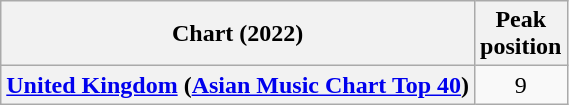<table class="wikitable sortable plainrowheaders" style="text-align:center">
<tr>
<th scope="col">Chart (2022)</th>
<th scope="col">Peak<br>position</th>
</tr>
<tr>
<th scope="row"><a href='#'>United Kingdom</a> (<a href='#'>Asian Music Chart Top 40</a>)</th>
<td>9</td>
</tr>
</table>
